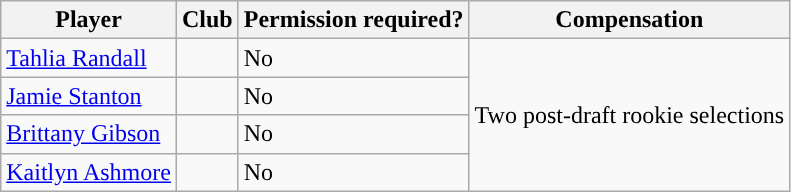<table class="wikitable plainrowheaders">
<tr>
<th scope="col"><strong>Player</strong></th>
<th scope="col"><strong>Club</strong></th>
<th scope="col"><strong>Permission required?</strong></th>
<th scope="col"><strong>Compensation</strong></th>
</tr>
<tr>
<td><a href='#'>Tahlia Randall</a></td>
<td></td>
<td>No</td>
<th rowspan="4" "8" style="font-weight: normal; background: #F9F9F9;">Two post-draft rookie selections</th>
</tr>
<tr>
<td><a href='#'>Jamie Stanton</a></td>
<td></td>
<td>No</td>
</tr>
<tr>
<td><a href='#'>Brittany Gibson</a></td>
<td></td>
<td>No</td>
</tr>
<tr>
<td><a href='#'>Kaitlyn Ashmore</a></td>
<td></td>
<td>No</td>
</tr>
</table>
